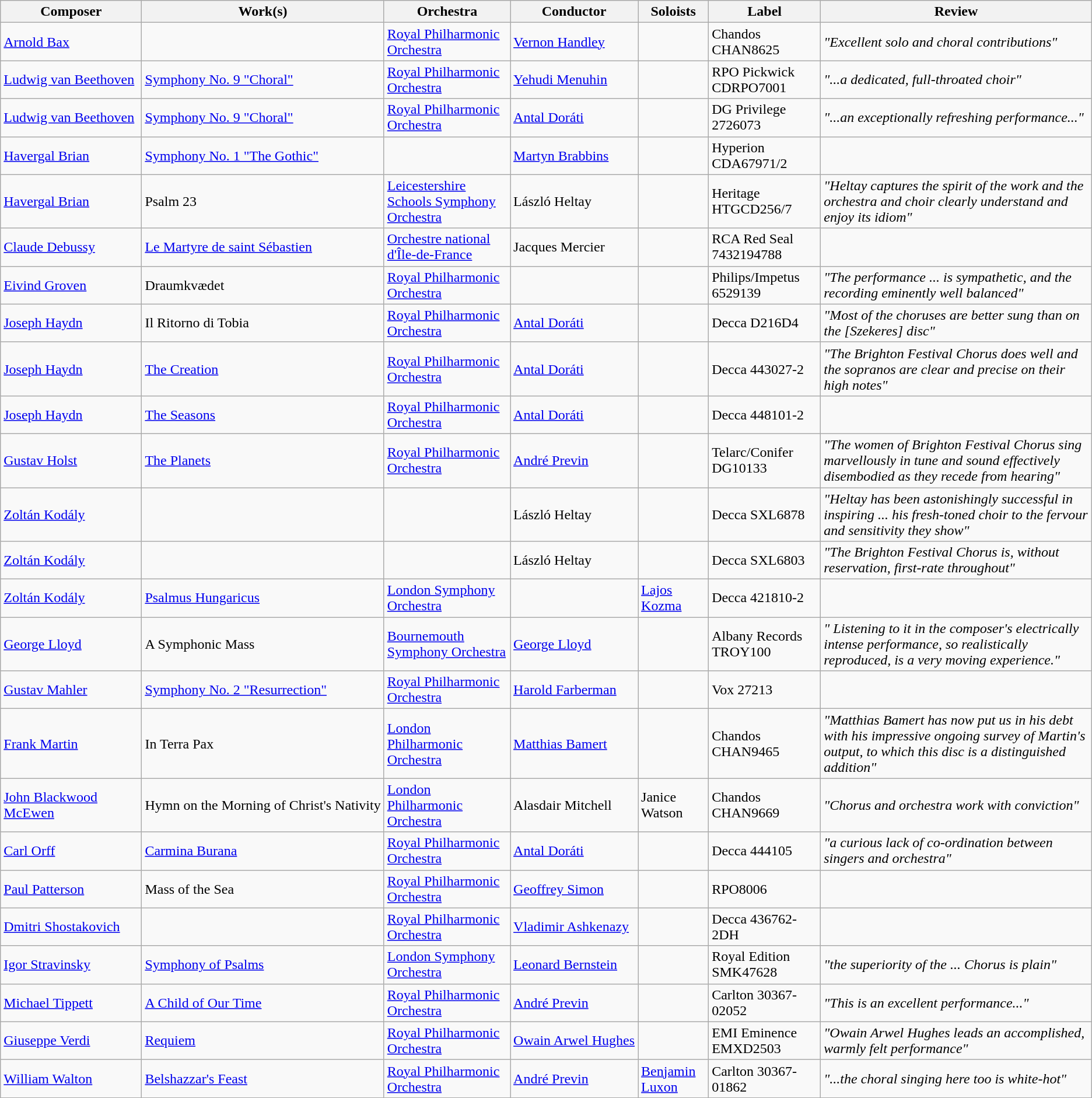<table class="wikitable">
<tr>
<th>Composer</th>
<th>Work(s)</th>
<th>Orchestra</th>
<th>Conductor</th>
<th>Soloists</th>
<th>Label</th>
<th>Review</th>
</tr>
<tr>
<td><a href='#'>Arnold Bax</a></td>
<td></td>
<td><a href='#'>Royal Philharmonic Orchestra</a></td>
<td><a href='#'>Vernon Handley</a></td>
<td></td>
<td>Chandos CHAN8625</td>
<td><em>"Excellent solo and choral contributions"</em></td>
</tr>
<tr>
<td style="white-space: nowrap;"><a href='#'>Ludwig van Beethoven</a></td>
<td><a href='#'>Symphony No. 9 "Choral"</a></td>
<td><a href='#'>Royal Philharmonic Orchestra</a></td>
<td><a href='#'>Yehudi Menuhin</a></td>
<td style="white-space: nowrap;"></td>
<td>RPO Pickwick CDRPO7001</td>
<td><em>"...a dedicated, full-throated choir"</em></td>
</tr>
<tr>
<td><a href='#'>Ludwig van Beethoven</a></td>
<td><a href='#'>Symphony No. 9 "Choral"</a></td>
<td><a href='#'>Royal Philharmonic Orchestra</a></td>
<td><a href='#'>Antal Doráti</a></td>
<td></td>
<td>DG Privilege 2726073</td>
<td><em>"...an exceptionally refreshing performance..."</em></td>
</tr>
<tr>
<td><a href='#'>Havergal Brian</a></td>
<td><a href='#'>Symphony No. 1 "The Gothic"</a></td>
<td></td>
<td><a href='#'>Martyn Brabbins</a></td>
<td></td>
<td>Hyperion CDA67971/2</td>
<td></td>
</tr>
<tr>
<td><a href='#'>Havergal Brian</a></td>
<td>Psalm 23</td>
<td><a href='#'>Leicestershire Schools Symphony Orchestra</a></td>
<td>László Heltay</td>
<td></td>
<td>Heritage HTGCD256/7</td>
<td><em>"Heltay captures the spirit of the work and the orchestra and choir clearly understand and enjoy its idiom"</em></td>
</tr>
<tr>
<td><a href='#'>Claude Debussy</a></td>
<td><a href='#'>Le Martyre de saint Sébastien</a></td>
<td><a href='#'>Orchestre national d'Île-de-France</a></td>
<td>Jacques Mercier</td>
<td></td>
<td>RCA Red Seal 7432194788</td>
<td></td>
</tr>
<tr>
<td><a href='#'>Eivind Groven</a></td>
<td>Draumkvædet</td>
<td><a href='#'>Royal Philharmonic Orchestra</a></td>
<td></td>
<td></td>
<td>Philips/Impetus 6529139</td>
<td><em>"The performance ... is sympathetic, and the recording eminently well balanced"</em></td>
</tr>
<tr>
<td><a href='#'>Joseph Haydn</a></td>
<td>Il Ritorno di Tobia</td>
<td><a href='#'>Royal Philharmonic Orchestra</a></td>
<td><a href='#'>Antal Doráti</a></td>
<td></td>
<td>Decca D216D4</td>
<td><em>"Most of the choruses are better sung than on the [Szekeres] disc"</em></td>
</tr>
<tr>
<td><a href='#'>Joseph Haydn</a></td>
<td><a href='#'>The Creation</a></td>
<td><a href='#'>Royal Philharmonic Orchestra</a></td>
<td><a href='#'>Antal Doráti</a></td>
<td></td>
<td>Decca 443027-2</td>
<td><em>"The Brighton Festival Chorus does well and the sopranos are clear and precise on their high notes"</em></td>
</tr>
<tr>
<td><a href='#'>Joseph Haydn</a></td>
<td><a href='#'>The Seasons</a></td>
<td><a href='#'>Royal Philharmonic Orchestra</a></td>
<td><a href='#'>Antal Doráti</a></td>
<td></td>
<td>Decca 448101-2</td>
<td></td>
</tr>
<tr>
<td><a href='#'>Gustav Holst</a></td>
<td><a href='#'>The Planets</a></td>
<td><a href='#'>Royal Philharmonic Orchestra</a></td>
<td><a href='#'>André Previn</a></td>
<td></td>
<td>Telarc/Conifer DG10133</td>
<td><em>"The women of Brighton Festival Chorus sing marvellously in tune and sound effectively disembodied as they recede from hearing"</em></td>
</tr>
<tr>
<td><a href='#'>Zoltán Kodály</a></td>
<td></td>
<td></td>
<td>László Heltay</td>
<td></td>
<td>Decca SXL6878</td>
<td><em>"Heltay has been astonishingly successful in inspiring ... his fresh-toned choir to the fervour and sensitivity they show"</em></td>
</tr>
<tr>
<td><a href='#'>Zoltán Kodály</a></td>
<td></td>
<td></td>
<td>László Heltay</td>
<td></td>
<td>Decca SXL6803</td>
<td><em>"The Brighton Festival Chorus is, without reservation, first-rate throughout"</em></td>
</tr>
<tr>
<td><a href='#'>Zoltán Kodály</a></td>
<td><a href='#'>Psalmus Hungaricus</a></td>
<td><a href='#'>London Symphony Orchestra</a></td>
<td></td>
<td><a href='#'>Lajos Kozma</a></td>
<td>Decca 421810-2</td>
<td></td>
</tr>
<tr>
<td><a href='#'>George Lloyd</a></td>
<td>A Symphonic Mass</td>
<td><a href='#'>Bournemouth Symphony Orchestra</a></td>
<td><a href='#'>George Lloyd</a></td>
<td></td>
<td>Albany Records TROY100</td>
<td><em>" Listening to it in the composer's electrically intense performance, so realistically reproduced, is a very moving experience."</em></td>
</tr>
<tr>
<td><a href='#'>Gustav Mahler</a></td>
<td><a href='#'>Symphony No. 2 "Resurrection"</a></td>
<td><a href='#'>Royal Philharmonic Orchestra</a></td>
<td><a href='#'>Harold Farberman</a></td>
<td></td>
<td>Vox 27213</td>
<td></td>
</tr>
<tr>
<td><a href='#'>Frank Martin</a></td>
<td>In Terra Pax</td>
<td><a href='#'>London Philharmonic Orchestra</a></td>
<td><a href='#'>Matthias Bamert</a></td>
<td></td>
<td>Chandos CHAN9465</td>
<td><em>"Matthias Bamert has now put us in his debt with his impressive ongoing survey of Martin's output, to which this disc is a distinguished addition"</em></td>
</tr>
<tr>
<td><a href='#'>John Blackwood McEwen</a></td>
<td style="white-space: nowrap;">Hymn on the Morning of Christ's Nativity</td>
<td><a href='#'>London Philharmonic Orchestra</a></td>
<td>Alasdair Mitchell</td>
<td>Janice Watson</td>
<td>Chandos CHAN9669</td>
<td><em>"Chorus and orchestra work with conviction"</em></td>
</tr>
<tr>
<td><a href='#'>Carl Orff</a></td>
<td><a href='#'>Carmina Burana</a></td>
<td><a href='#'>Royal Philharmonic Orchestra</a></td>
<td><a href='#'>Antal Doráti</a></td>
<td></td>
<td>Decca 444105</td>
<td><em>"a curious lack of co-ordination between singers and orchestra"</em></td>
</tr>
<tr>
<td><a href='#'>Paul Patterson</a></td>
<td>Mass of the Sea</td>
<td><a href='#'>Royal Philharmonic Orchestra</a></td>
<td><a href='#'>Geoffrey Simon</a></td>
<td></td>
<td>RPO8006</td>
<td></td>
</tr>
<tr>
<td><a href='#'>Dmitri Shostakovich</a></td>
<td></td>
<td><a href='#'>Royal Philharmonic Orchestra</a></td>
<td><a href='#'>Vladimir Ashkenazy</a></td>
<td></td>
<td>Decca 436762-2DH</td>
<td></td>
</tr>
<tr>
<td><a href='#'>Igor Stravinsky</a></td>
<td><a href='#'>Symphony of Psalms</a></td>
<td><a href='#'>London Symphony Orchestra</a></td>
<td><a href='#'>Leonard Bernstein</a></td>
<td></td>
<td>Royal Edition SMK47628</td>
<td><em>"the superiority of the ... Chorus is plain"</em></td>
</tr>
<tr>
<td><a href='#'>Michael Tippett</a></td>
<td><a href='#'>A Child of Our Time</a></td>
<td><a href='#'>Royal Philharmonic Orchestra</a></td>
<td><a href='#'>André Previn</a></td>
<td></td>
<td>Carlton 30367-02052</td>
<td><em>"This is an excellent performance..."</em></td>
</tr>
<tr>
<td><a href='#'>Giuseppe Verdi</a></td>
<td><a href='#'>Requiem</a></td>
<td><a href='#'>Royal Philharmonic Orchestra</a></td>
<td style="white-space: nowrap;"><a href='#'>Owain Arwel Hughes</a></td>
<td></td>
<td>EMI Eminence EMXD2503</td>
<td><em>"Owain Arwel Hughes leads an accomplished, warmly felt performance"</em></td>
</tr>
<tr>
<td><a href='#'>William Walton</a></td>
<td><a href='#'>Belshazzar's Feast</a></td>
<td><a href='#'>Royal Philharmonic Orchestra</a></td>
<td><a href='#'>André Previn</a></td>
<td><a href='#'>Benjamin Luxon</a></td>
<td>Carlton 30367-01862</td>
<td><em>"...the choral singing here too is white-hot"</em></td>
</tr>
</table>
